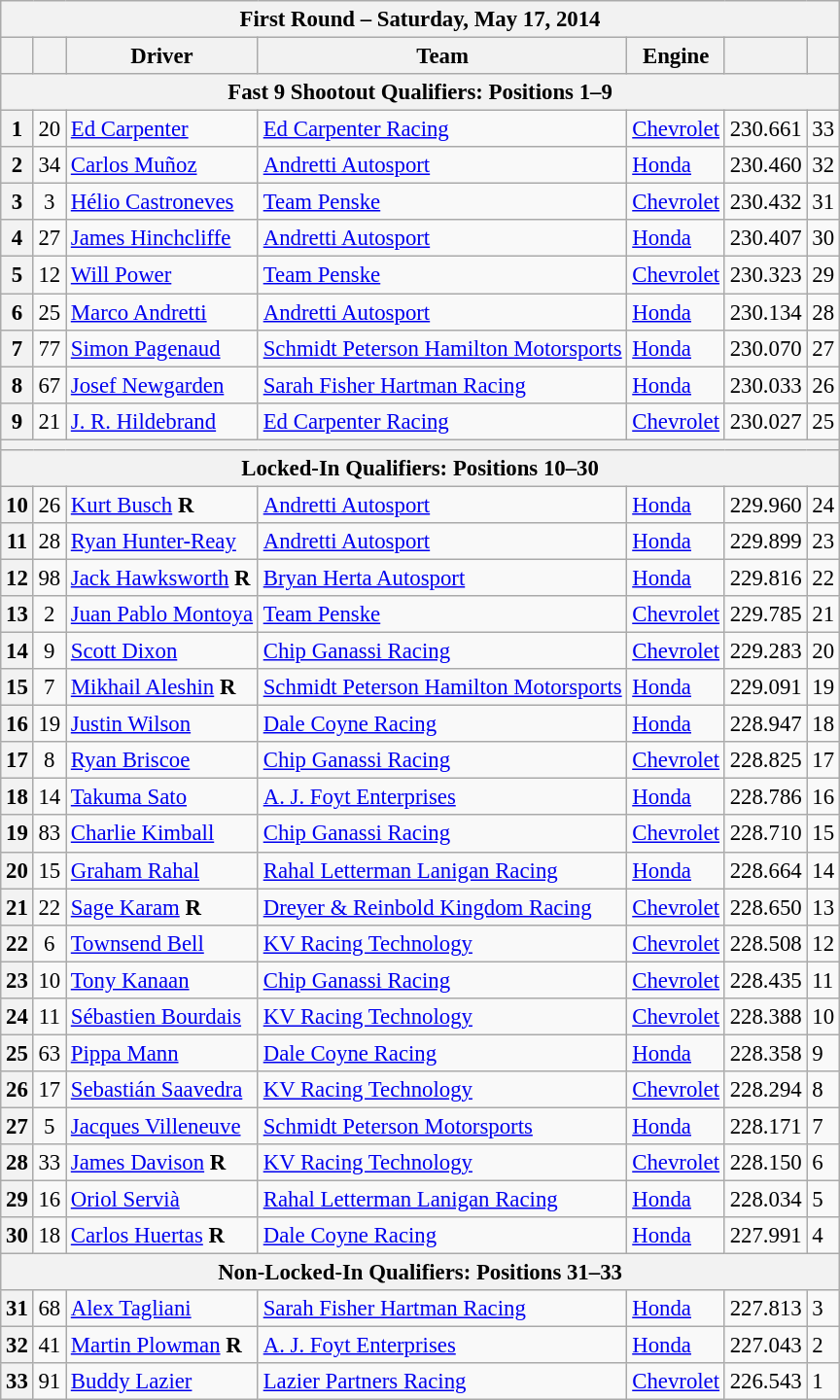<table class="wikitable" style="font-size:95%;">
<tr>
<th colspan=9>First Round – Saturday, May 17, 2014</th>
</tr>
<tr>
<th></th>
<th></th>
<th>Driver</th>
<th>Team</th>
<th>Engine</th>
<th></th>
<th></th>
</tr>
<tr>
<th colspan=9>Fast 9 Shootout Qualifiers: Positions 1–9</th>
</tr>
<tr>
<th>1</th>
<td align=center>20</td>
<td> <a href='#'>Ed Carpenter</a></td>
<td><a href='#'>Ed Carpenter Racing</a></td>
<td><a href='#'>Chevrolet</a></td>
<td align=center>230.661</td>
<td>33</td>
</tr>
<tr>
<th>2</th>
<td align=center>34</td>
<td> <a href='#'>Carlos Muñoz</a></td>
<td><a href='#'>Andretti Autosport</a></td>
<td><a href='#'>Honda</a></td>
<td align=center>230.460</td>
<td>32</td>
</tr>
<tr>
<th>3</th>
<td align=center>3</td>
<td> <a href='#'>Hélio Castroneves</a></td>
<td><a href='#'>Team Penske</a></td>
<td><a href='#'>Chevrolet</a></td>
<td align=center>230.432</td>
<td>31</td>
</tr>
<tr>
<th>4</th>
<td align=center>27</td>
<td> <a href='#'>James Hinchcliffe</a></td>
<td><a href='#'>Andretti Autosport</a></td>
<td><a href='#'>Honda</a></td>
<td align=center>230.407</td>
<td>30</td>
</tr>
<tr>
<th>5</th>
<td align=center>12</td>
<td> <a href='#'>Will Power</a></td>
<td><a href='#'>Team Penske</a></td>
<td><a href='#'>Chevrolet</a></td>
<td align=center>230.323</td>
<td>29</td>
</tr>
<tr>
<th>6</th>
<td align=center>25</td>
<td> <a href='#'>Marco Andretti</a></td>
<td><a href='#'>Andretti Autosport</a></td>
<td><a href='#'>Honda</a></td>
<td align=center>230.134</td>
<td>28</td>
</tr>
<tr>
<th>7</th>
<td align=center>77</td>
<td> <a href='#'>Simon Pagenaud</a></td>
<td><a href='#'>Schmidt Peterson Hamilton Motorsports</a></td>
<td><a href='#'>Honda</a></td>
<td align=center>230.070</td>
<td>27</td>
</tr>
<tr>
<th>8</th>
<td align=center>67</td>
<td> <a href='#'>Josef Newgarden</a></td>
<td><a href='#'>Sarah Fisher Hartman Racing</a></td>
<td><a href='#'>Honda</a></td>
<td align=center>230.033</td>
<td>26</td>
</tr>
<tr>
<th>9</th>
<td align=center>21</td>
<td> <a href='#'>J. R. Hildebrand</a></td>
<td><a href='#'>Ed Carpenter Racing</a></td>
<td><a href='#'>Chevrolet</a></td>
<td align=center>230.027</td>
<td>25</td>
</tr>
<tr>
<th colspan=9></th>
</tr>
<tr>
<th colspan=9>Locked-In Qualifiers: Positions 10–30</th>
</tr>
<tr>
<th>10</th>
<td align=center>26</td>
<td> <a href='#'>Kurt Busch</a> <strong><span>R</span></strong></td>
<td><a href='#'>Andretti Autosport</a></td>
<td><a href='#'>Honda</a></td>
<td align=center>229.960</td>
<td>24</td>
</tr>
<tr>
<th>11</th>
<td align=center>28</td>
<td> <a href='#'>Ryan Hunter-Reay</a></td>
<td><a href='#'>Andretti Autosport</a></td>
<td><a href='#'>Honda</a></td>
<td align=center>229.899</td>
<td>23</td>
</tr>
<tr>
<th>12</th>
<td align=center>98</td>
<td> <a href='#'>Jack Hawksworth</a> <strong><span>R</span></strong></td>
<td><a href='#'>Bryan Herta Autosport</a></td>
<td><a href='#'>Honda</a></td>
<td align=center>229.816</td>
<td>22</td>
</tr>
<tr>
<th>13</th>
<td align=center>2</td>
<td> <a href='#'>Juan Pablo Montoya</a></td>
<td><a href='#'>Team Penske</a></td>
<td><a href='#'>Chevrolet</a></td>
<td align=center>229.785</td>
<td>21</td>
</tr>
<tr>
<th>14</th>
<td align=center>9</td>
<td> <a href='#'>Scott Dixon</a></td>
<td><a href='#'>Chip Ganassi Racing</a></td>
<td><a href='#'>Chevrolet</a></td>
<td align=center>229.283</td>
<td>20</td>
</tr>
<tr>
<th>15</th>
<td align=center>7</td>
<td> <a href='#'>Mikhail Aleshin</a> <strong><span>R</span></strong></td>
<td><a href='#'>Schmidt Peterson Hamilton Motorsports</a></td>
<td><a href='#'>Honda</a></td>
<td align=center>229.091</td>
<td>19</td>
</tr>
<tr>
<th>16</th>
<td align=center>19</td>
<td> <a href='#'>Justin Wilson</a></td>
<td><a href='#'>Dale Coyne Racing</a></td>
<td><a href='#'>Honda</a></td>
<td align=center>228.947</td>
<td>18</td>
</tr>
<tr>
<th>17</th>
<td align=center>8</td>
<td> <a href='#'>Ryan Briscoe</a></td>
<td><a href='#'>Chip Ganassi Racing</a></td>
<td><a href='#'>Chevrolet</a></td>
<td align=center>228.825</td>
<td>17</td>
</tr>
<tr>
<th>18</th>
<td align=center>14</td>
<td> <a href='#'>Takuma Sato</a></td>
<td><a href='#'>A. J. Foyt Enterprises</a></td>
<td><a href='#'>Honda</a></td>
<td align=center>228.786</td>
<td>16</td>
</tr>
<tr>
<th>19</th>
<td align=center>83</td>
<td> <a href='#'>Charlie Kimball</a></td>
<td><a href='#'>Chip Ganassi Racing</a></td>
<td><a href='#'>Chevrolet</a></td>
<td align=center>228.710</td>
<td>15</td>
</tr>
<tr>
<th>20</th>
<td align=center>15</td>
<td> <a href='#'>Graham Rahal</a></td>
<td><a href='#'>Rahal Letterman Lanigan Racing</a></td>
<td><a href='#'>Honda</a></td>
<td align=center>228.664</td>
<td>14</td>
</tr>
<tr>
<th>21</th>
<td align=center>22</td>
<td> <a href='#'>Sage Karam</a> <strong><span>R</span></strong></td>
<td><a href='#'>Dreyer & Reinbold Kingdom Racing</a></td>
<td><a href='#'>Chevrolet</a></td>
<td align=center>228.650</td>
<td>13</td>
</tr>
<tr>
<th>22</th>
<td align=center>6</td>
<td> <a href='#'>Townsend Bell</a></td>
<td><a href='#'>KV Racing Technology</a></td>
<td><a href='#'>Chevrolet</a></td>
<td align=center>228.508</td>
<td>12</td>
</tr>
<tr>
<th>23</th>
<td align=center>10</td>
<td> <a href='#'>Tony Kanaan</a></td>
<td><a href='#'>Chip Ganassi Racing</a></td>
<td><a href='#'>Chevrolet</a></td>
<td align=center>228.435</td>
<td>11</td>
</tr>
<tr>
<th>24</th>
<td align=center>11</td>
<td> <a href='#'>Sébastien Bourdais</a></td>
<td><a href='#'>KV Racing Technology</a></td>
<td><a href='#'>Chevrolet</a></td>
<td align=center>228.388</td>
<td>10</td>
</tr>
<tr>
<th>25</th>
<td align=center>63</td>
<td> <a href='#'>Pippa Mann</a></td>
<td><a href='#'>Dale Coyne Racing</a></td>
<td><a href='#'>Honda</a></td>
<td align=center>228.358</td>
<td>9</td>
</tr>
<tr>
<th>26</th>
<td align=center>17</td>
<td> <a href='#'>Sebastián Saavedra</a></td>
<td><a href='#'>KV Racing Technology</a></td>
<td><a href='#'>Chevrolet</a></td>
<td align=center>228.294</td>
<td>8</td>
</tr>
<tr>
<th>27</th>
<td align=center>5</td>
<td> <a href='#'>Jacques Villeneuve</a></td>
<td><a href='#'>Schmidt Peterson Motorsports</a></td>
<td><a href='#'>Honda</a></td>
<td align=center>228.171</td>
<td>7</td>
</tr>
<tr>
<th>28</th>
<td align=center>33</td>
<td> <a href='#'>James Davison</a> <strong><span>R</span></strong></td>
<td><a href='#'>KV Racing Technology</a></td>
<td><a href='#'>Chevrolet</a></td>
<td align=center>228.150</td>
<td>6</td>
</tr>
<tr>
<th>29</th>
<td align=center>16</td>
<td> <a href='#'>Oriol Servià</a></td>
<td><a href='#'>Rahal Letterman Lanigan Racing</a></td>
<td><a href='#'>Honda</a></td>
<td align=center>228.034</td>
<td>5</td>
</tr>
<tr>
<th>30</th>
<td align=center>18</td>
<td> <a href='#'>Carlos Huertas</a> <strong><span>R</span></strong></td>
<td><a href='#'>Dale Coyne Racing</a></td>
<td><a href='#'>Honda</a></td>
<td align=center>227.991</td>
<td>4</td>
</tr>
<tr>
<th colspan=9>Non-Locked-In Qualifiers: Positions 31–33</th>
</tr>
<tr>
<th>31</th>
<td align=center>68</td>
<td> <a href='#'>Alex Tagliani</a></td>
<td><a href='#'>Sarah Fisher Hartman Racing</a></td>
<td><a href='#'>Honda</a></td>
<td align=center>227.813</td>
<td>3</td>
</tr>
<tr>
<th>32</th>
<td align=center>41</td>
<td> <a href='#'>Martin Plowman</a> <strong><span>R</span></strong></td>
<td><a href='#'>A. J. Foyt Enterprises</a></td>
<td><a href='#'>Honda</a></td>
<td align=center>227.043</td>
<td>2</td>
</tr>
<tr>
<th>33</th>
<td align=center>91</td>
<td> <a href='#'>Buddy Lazier</a></td>
<td><a href='#'>Lazier Partners Racing</a></td>
<td><a href='#'>Chevrolet</a></td>
<td align=center>226.543</td>
<td>1</td>
</tr>
</table>
